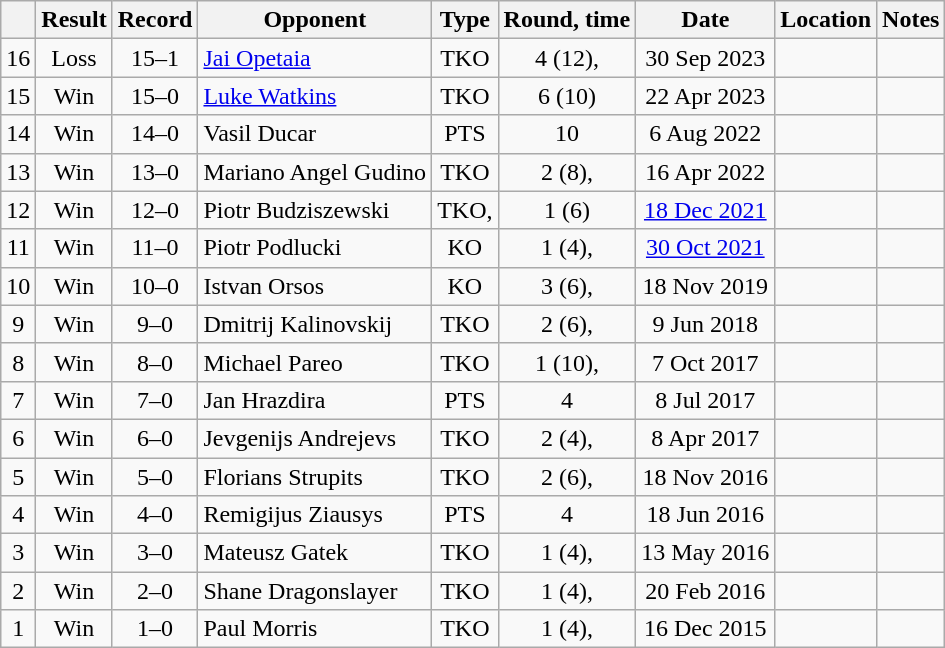<table class="wikitable" style="text-align:center">
<tr>
<th></th>
<th>Result</th>
<th>Record</th>
<th>Opponent</th>
<th>Type</th>
<th>Round, time</th>
<th>Date</th>
<th>Location</th>
<th>Notes</th>
</tr>
<tr>
<td>16</td>
<td>Loss</td>
<td>15–1</td>
<td style="text-align:left;"><a href='#'>Jai Opetaia</a></td>
<td>TKO</td>
<td>4 (12), </td>
<td>30 Sep 2023</td>
<td style="text-align:left;"></td>
<td align=left></td>
</tr>
<tr>
<td>15</td>
<td>Win</td>
<td>15–0</td>
<td style="text-align:left;"><a href='#'>Luke Watkins</a></td>
<td>TKO</td>
<td>6 (10) </td>
<td>22 Apr 2023</td>
<td style="text-align:left;"></td>
<td></td>
</tr>
<tr>
<td>14</td>
<td>Win</td>
<td>14–0</td>
<td style="text-align:left;">Vasil Ducar</td>
<td>PTS</td>
<td>10</td>
<td>6 Aug 2022</td>
<td style="text-align:left;"></td>
<td></td>
</tr>
<tr>
<td>13</td>
<td>Win</td>
<td>13–0</td>
<td style="text-align:left;">Mariano Angel Gudino</td>
<td>TKO</td>
<td>2 (8), </td>
<td>16 Apr 2022</td>
<td style="text-align:left;"></td>
<td></td>
</tr>
<tr>
<td>12</td>
<td>Win</td>
<td>12–0</td>
<td style="text-align:left;">Piotr Budziszewski</td>
<td>TKO, </td>
<td>1 (6)</td>
<td><a href='#'>18 Dec 2021</a></td>
<td style="text-align:left;"></td>
<td></td>
</tr>
<tr>
<td>11</td>
<td>Win</td>
<td>11–0</td>
<td style="text-align:left;">Piotr Podlucki</td>
<td>KO</td>
<td>1 (4), </td>
<td><a href='#'>30 Oct 2021</a></td>
<td style="text-align:left;"></td>
<td></td>
</tr>
<tr>
<td>10</td>
<td>Win</td>
<td>10–0</td>
<td style="text-align:left;">Istvan Orsos</td>
<td>KO</td>
<td>3 (6), </td>
<td>18 Nov 2019</td>
<td style="text-align:left;"></td>
<td></td>
</tr>
<tr>
<td>9</td>
<td>Win</td>
<td>9–0</td>
<td style="text-align:left;">Dmitrij Kalinovskij</td>
<td>TKO</td>
<td>2 (6),</td>
<td>9 Jun 2018</td>
<td style="text-align:left;"></td>
<td></td>
</tr>
<tr>
<td>8</td>
<td>Win</td>
<td>8–0</td>
<td style="text-align:left;">Michael Pareo</td>
<td>TKO</td>
<td>1 (10), </td>
<td>7 Oct 2017</td>
<td style="text-align:left;"></td>
<td></td>
</tr>
<tr>
<td>7</td>
<td>Win</td>
<td>7–0</td>
<td style="text-align:left;">Jan Hrazdira</td>
<td>PTS</td>
<td>4</td>
<td>8 Jul 2017</td>
<td style="text-align:left;"></td>
<td></td>
</tr>
<tr>
<td>6</td>
<td>Win</td>
<td>6–0</td>
<td style="text-align:left;">Jevgenijs Andrejevs</td>
<td>TKO</td>
<td>2 (4), </td>
<td>8 Apr 2017</td>
<td style="text-align:left;"></td>
<td></td>
</tr>
<tr>
<td>5</td>
<td>Win</td>
<td>5–0</td>
<td style="text-align:left;">Florians Strupits</td>
<td>TKO</td>
<td>2 (6), </td>
<td>18 Nov 2016</td>
<td style="text-align:left;"></td>
<td></td>
</tr>
<tr>
<td>4</td>
<td>Win</td>
<td>4–0</td>
<td style="text-align:left;">Remigijus Ziausys</td>
<td>PTS</td>
<td>4</td>
<td>18 Jun 2016</td>
<td style="text-align:left;"></td>
<td></td>
</tr>
<tr>
<td>3</td>
<td>Win</td>
<td>3–0</td>
<td style="text-align:left;">Mateusz Gatek</td>
<td>TKO</td>
<td>1 (4), </td>
<td>13 May 2016</td>
<td style="text-align:left;"></td>
<td></td>
</tr>
<tr>
<td>2</td>
<td>Win</td>
<td>2–0</td>
<td style="text-align:left;">Shane Dragonslayer</td>
<td>TKO</td>
<td>1 (4), </td>
<td>20 Feb 2016</td>
<td style="text-align:left;"></td>
<td></td>
</tr>
<tr>
<td>1</td>
<td>Win</td>
<td>1–0</td>
<td style="text-align:left;">Paul Morris</td>
<td>TKO</td>
<td>1 (4), </td>
<td>16 Dec 2015</td>
<td style="text-align:left;"></td>
<td></td>
</tr>
</table>
